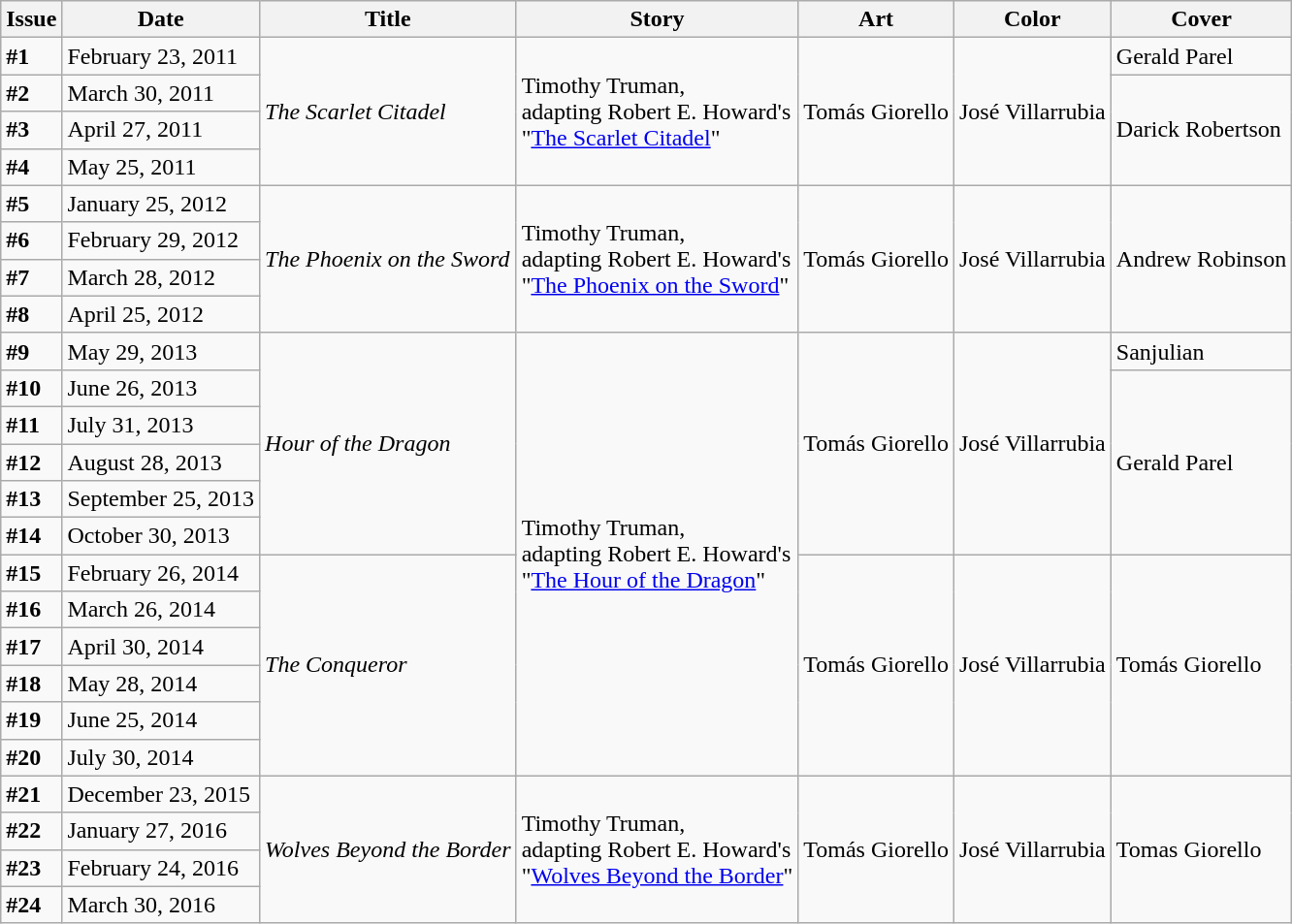<table class="wikitable">
<tr>
<th>Issue</th>
<th>Date</th>
<th>Title</th>
<th>Story</th>
<th>Art</th>
<th>Color</th>
<th>Cover</th>
</tr>
<tr>
<td><strong>#1</strong></td>
<td>February 23, 2011</td>
<td rowspan=4><em>The Scarlet Citadel</em></td>
<td rowspan=4>Timothy Truman,<br>adapting Robert E. Howard's<br>"<a href='#'>The Scarlet Citadel</a>"</td>
<td rowspan=4>Tomás Giorello</td>
<td rowspan=4>José Villarrubia</td>
<td>Gerald Parel</td>
</tr>
<tr>
<td><strong>#2</strong></td>
<td>March 30, 2011</td>
<td rowspan=3>Darick Robertson</td>
</tr>
<tr>
<td><strong>#3</strong></td>
<td>April 27, 2011</td>
</tr>
<tr>
<td><strong>#4</strong></td>
<td>May 25, 2011</td>
</tr>
<tr>
<td><strong>#5</strong></td>
<td>January 25, 2012</td>
<td rowspan=4><em>The Phoenix on the Sword</em></td>
<td rowspan=4>Timothy Truman,<br>adapting Robert E. Howard's<br>"<a href='#'>The Phoenix on the Sword</a>"</td>
<td rowspan=4>Tomás Giorello</td>
<td rowspan=4>José Villarrubia</td>
<td rowspan=4>Andrew Robinson</td>
</tr>
<tr>
<td><strong>#6</strong></td>
<td>February 29, 2012</td>
</tr>
<tr>
<td><strong>#7</strong></td>
<td>March 28, 2012</td>
</tr>
<tr>
<td><strong>#8</strong></td>
<td>April 25, 2012</td>
</tr>
<tr>
<td><strong>#9</strong></td>
<td>May 29, 2013</td>
<td rowspan=6><em>Hour of the Dragon</em></td>
<td rowspan=12>Timothy Truman,<br>adapting Robert E. Howard's<br>"<a href='#'>The Hour of the Dragon</a>"</td>
<td rowspan=6>Tomás Giorello</td>
<td rowspan=6>José Villarrubia</td>
<td>Sanjulian</td>
</tr>
<tr>
<td><strong>#10</strong></td>
<td>June 26, 2013</td>
<td rowspan=5>Gerald Parel</td>
</tr>
<tr>
<td><strong>#11</strong></td>
<td>July 31, 2013</td>
</tr>
<tr>
<td><strong>#12</strong></td>
<td>August 28, 2013</td>
</tr>
<tr>
<td><strong>#13</strong></td>
<td>September 25, 2013</td>
</tr>
<tr>
<td><strong>#14</strong></td>
<td>October 30, 2013</td>
</tr>
<tr>
<td><strong>#15</strong></td>
<td>February 26, 2014</td>
<td rowspan=6><em>The Conqueror</em></td>
<td rowspan=6>Tomás Giorello</td>
<td rowspan=6>José Villarrubia</td>
<td rowspan=6>Tomás Giorello</td>
</tr>
<tr>
<td><strong>#16</strong></td>
<td>March 26, 2014</td>
</tr>
<tr>
<td><strong>#17</strong></td>
<td>April 30, 2014</td>
</tr>
<tr>
<td><strong>#18</strong></td>
<td>May 28, 2014</td>
</tr>
<tr>
<td><strong>#19</strong></td>
<td>June 25, 2014</td>
</tr>
<tr>
<td><strong>#20</strong></td>
<td>July 30, 2014</td>
</tr>
<tr>
<td><strong>#21</strong></td>
<td>December 23, 2015</td>
<td rowspan=4><em>Wolves Beyond the Border</em></td>
<td rowspan=4>Timothy Truman,<br>adapting Robert E. Howard's<br>"<a href='#'>Wolves Beyond the Border</a>"</td>
<td rowspan=4>Tomás Giorello</td>
<td rowspan=4>José Villarrubia</td>
<td rowspan=4>Tomas Giorello</td>
</tr>
<tr>
<td><strong>#22</strong></td>
<td>January 27, 2016</td>
</tr>
<tr>
<td><strong>#23</strong></td>
<td>February 24, 2016</td>
</tr>
<tr>
<td><strong>#24</strong></td>
<td>March 30, 2016</td>
</tr>
</table>
